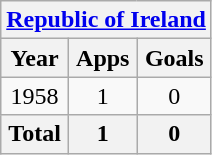<table class="wikitable" style="text-align:center">
<tr>
<th colspan=3><a href='#'>Republic of Ireland</a></th>
</tr>
<tr>
<th>Year</th>
<th>Apps</th>
<th>Goals</th>
</tr>
<tr>
<td>1958</td>
<td>1</td>
<td>0</td>
</tr>
<tr>
<th>Total</th>
<th>1</th>
<th>0</th>
</tr>
</table>
